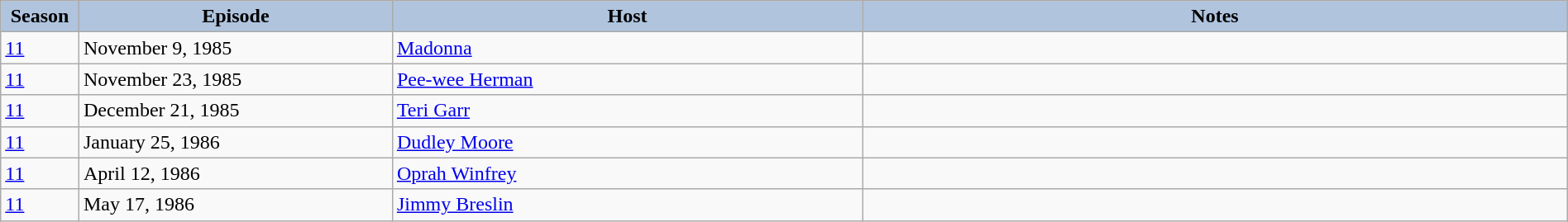<table class="wikitable" style="width:100%;">
<tr>
<th style="background:#B0C4DE;" width="5%">Season</th>
<th style="background:#B0C4DE;" width="20%">Episode</th>
<th style="background:#B0C4DE;" width="30%">Host</th>
<th style="background:#B0C4DE;" width="45%">Notes</th>
</tr>
<tr>
<td><a href='#'>11</a></td>
<td>November 9, 1985</td>
<td><a href='#'>Madonna</a></td>
<td></td>
</tr>
<tr>
<td><a href='#'>11</a></td>
<td>November 23, 1985</td>
<td><a href='#'>Pee-wee Herman</a></td>
<td></td>
</tr>
<tr>
<td><a href='#'>11</a></td>
<td>December 21, 1985</td>
<td><a href='#'>Teri Garr</a></td>
<td></td>
</tr>
<tr>
<td><a href='#'>11</a></td>
<td>January 25, 1986</td>
<td><a href='#'>Dudley Moore</a></td>
<td></td>
</tr>
<tr>
<td><a href='#'>11</a></td>
<td>April 12, 1986</td>
<td><a href='#'>Oprah Winfrey</a></td>
<td></td>
</tr>
<tr>
<td><a href='#'>11</a></td>
<td>May 17, 1986</td>
<td><a href='#'>Jimmy Breslin</a></td>
<td></td>
</tr>
</table>
